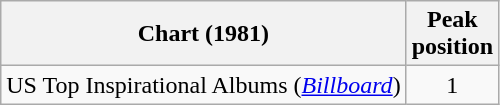<table class="wikitable">
<tr>
<th>Chart (1981)</th>
<th>Peak<br>position</th>
</tr>
<tr>
<td>US Top Inspirational Albums (<em><a href='#'>Billboard</a></em>)</td>
<td style="text-align:center;">1</td>
</tr>
</table>
